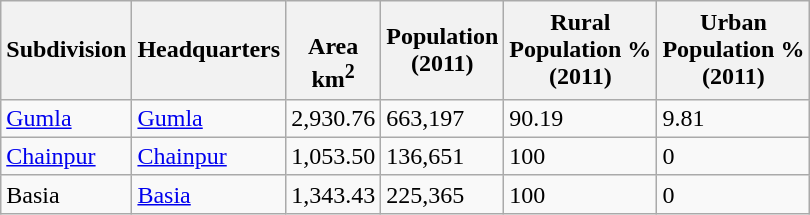<table class="wikitable sortable">
<tr>
<th>Subdivision</th>
<th>Headquarters</th>
<th><br>Area<br>km<sup>2</sup></th>
<th>Population<br>(2011)</th>
<th>Rural<br>Population %<br>(2011)</th>
<th>Urban<br> Population % <br>(2011)</th>
</tr>
<tr>
<td><a href='#'>Gumla</a></td>
<td><a href='#'>Gumla</a></td>
<td>2,930.76</td>
<td>663,197</td>
<td>90.19</td>
<td>9.81</td>
</tr>
<tr>
<td><a href='#'>Chainpur</a></td>
<td><a href='#'>Chainpur</a></td>
<td>1,053.50</td>
<td>136,651</td>
<td>100</td>
<td>0</td>
</tr>
<tr>
<td>Basia</td>
<td><a href='#'>Basia</a></td>
<td>1,343.43</td>
<td>225,365</td>
<td>100</td>
<td>0</td>
</tr>
</table>
